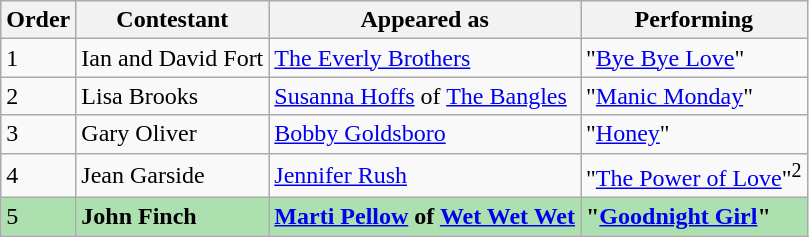<table class="wikitable">
<tr>
<th>Order</th>
<th>Contestant</th>
<th>Appeared as</th>
<th>Performing</th>
</tr>
<tr>
<td>1</td>
<td>Ian and David Fort</td>
<td><a href='#'>The Everly Brothers</a></td>
<td>"<a href='#'>Bye Bye Love</a>"</td>
</tr>
<tr>
<td>2</td>
<td>Lisa Brooks</td>
<td><a href='#'>Susanna Hoffs</a> of <a href='#'>The Bangles</a></td>
<td>"<a href='#'>Manic Monday</a>"</td>
</tr>
<tr>
<td>3</td>
<td>Gary Oliver</td>
<td><a href='#'>Bobby Goldsboro</a></td>
<td>"<a href='#'>Honey</a>"</td>
</tr>
<tr>
<td>4</td>
<td>Jean Garside</td>
<td><a href='#'>Jennifer Rush</a></td>
<td>"<a href='#'>The Power of Love</a>"<sup>2</sup></td>
</tr>
<tr style="background:#ACE1AF;">
<td>5</td>
<td><strong>John Finch</strong></td>
<td><strong><a href='#'>Marti Pellow</a> of <a href='#'>Wet Wet Wet</a></strong></td>
<td><strong>"<a href='#'>Goodnight Girl</a>"</strong></td>
</tr>
</table>
